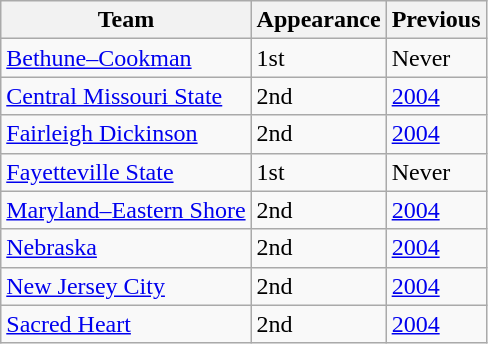<table class="wikitable sortable">
<tr>
<th>Team</th>
<th>Appearance</th>
<th>Previous</th>
</tr>
<tr>
<td><a href='#'>Bethune–Cookman</a></td>
<td>1st</td>
<td>Never</td>
</tr>
<tr>
<td><a href='#'>Central Missouri State</a></td>
<td>2nd</td>
<td><a href='#'>2004</a></td>
</tr>
<tr>
<td><a href='#'>Fairleigh Dickinson</a></td>
<td>2nd</td>
<td><a href='#'>2004</a></td>
</tr>
<tr>
<td><a href='#'>Fayetteville State</a></td>
<td>1st</td>
<td>Never</td>
</tr>
<tr>
<td><a href='#'>Maryland–Eastern Shore</a></td>
<td>2nd</td>
<td><a href='#'>2004</a></td>
</tr>
<tr>
<td><a href='#'>Nebraska</a></td>
<td>2nd</td>
<td><a href='#'>2004</a></td>
</tr>
<tr>
<td><a href='#'>New Jersey City</a></td>
<td>2nd</td>
<td><a href='#'>2004</a></td>
</tr>
<tr>
<td><a href='#'>Sacred Heart</a></td>
<td>2nd</td>
<td><a href='#'>2004</a></td>
</tr>
</table>
